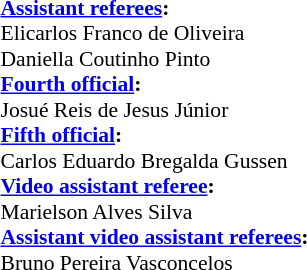<table width=50% style="font-size: 90%">
<tr>
<td><br><strong><a href='#'>Assistant referees</a>:</strong>
<br>Elicarlos Franco de Oliveira
<br>Daniella Coutinho Pinto
<br><strong><a href='#'>Fourth official</a>:</strong>
<br>Josué Reis de Jesus Júnior
<br><strong><a href='#'>Fifth official</a>:</strong>
<br>Carlos Eduardo Bregalda Gussen
<br><strong><a href='#'>Video assistant referee</a>:</strong>
<br>Marielson Alves Silva
<br><strong><a href='#'>Assistant video assistant referees</a>:</strong>
<br>Bruno Pereira Vasconcelos</td>
</tr>
</table>
